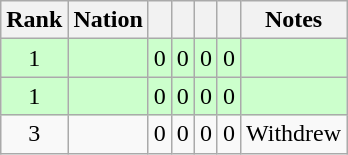<table class="wikitable sortable" style="text-align: center;">
<tr>
<th>Rank</th>
<th>Nation</th>
<th></th>
<th></th>
<th></th>
<th></th>
<th>Notes</th>
</tr>
<tr style="background:#cfc;">
<td>1</td>
<td align=left></td>
<td>0</td>
<td>0</td>
<td>0</td>
<td>0</td>
<td></td>
</tr>
<tr style="background:#cfc;">
<td>1</td>
<td align=left></td>
<td>0</td>
<td>0</td>
<td>0</td>
<td>0</td>
<td></td>
</tr>
<tr>
<td>3</td>
<td align=left></td>
<td>0</td>
<td>0</td>
<td>0</td>
<td>0</td>
<td>Withdrew</td>
</tr>
</table>
